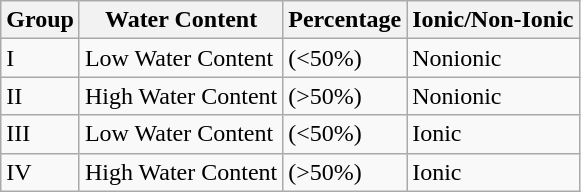<table class="wikitable">
<tr>
<th>Group</th>
<th>Water Content</th>
<th>Percentage</th>
<th>Ionic/Non-Ionic</th>
</tr>
<tr>
<td>I</td>
<td>Low Water Content</td>
<td>(<50%)</td>
<td>Nonionic</td>
</tr>
<tr>
<td>II</td>
<td>High Water Content</td>
<td>(>50%)</td>
<td>Nonionic</td>
</tr>
<tr>
<td>III</td>
<td>Low Water Content</td>
<td>(<50%)</td>
<td>Ionic</td>
</tr>
<tr>
<td>IV</td>
<td>High Water Content</td>
<td>(>50%)</td>
<td>Ionic</td>
</tr>
</table>
